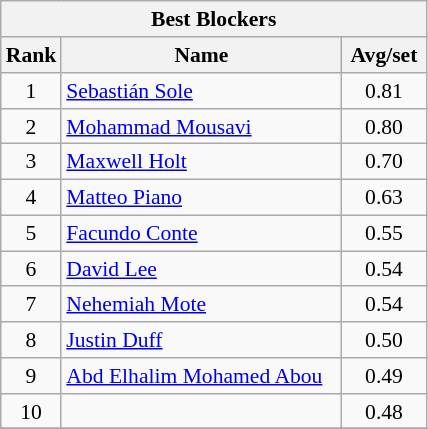<table class="wikitable" style="float:left; margin-right:1em; font-size:90%">
<tr>
<th colspan=3>Best Blockers</th>
</tr>
<tr>
<th width=30>Rank</th>
<th width=180>Name</th>
<th width=50>Avg/set</th>
</tr>
<tr>
<td align=center>1</td>
<td> <a href='#'>Sebastián Sole</a></td>
<td align=center>0.81</td>
</tr>
<tr>
<td align=center>2</td>
<td> <a href='#'>Mohammad Mousavi</a></td>
<td align=center>0.80</td>
</tr>
<tr>
<td align=center>3</td>
<td> <a href='#'>Maxwell Holt</a></td>
<td align=center>0.70</td>
</tr>
<tr>
<td align=center>4</td>
<td> <a href='#'>Matteo Piano</a></td>
<td align=center>0.63</td>
</tr>
<tr>
<td align=center>5</td>
<td> <a href='#'>Facundo Conte</a></td>
<td align=center>0.55</td>
</tr>
<tr>
<td align=center>6</td>
<td> <a href='#'>David Lee</a></td>
<td align=center>0.54</td>
</tr>
<tr>
<td align=center>7</td>
<td> <a href='#'>Nehemiah Mote</a></td>
<td align=center>0.54</td>
</tr>
<tr>
<td align=center>8</td>
<td> <a href='#'>Justin Duff</a></td>
<td align=center>0.50</td>
</tr>
<tr>
<td align=center>9</td>
<td> <a href='#'>Abd Elhalim Mohamed Abou</a></td>
<td align=center>0.49</td>
</tr>
<tr>
<td align=center>10</td>
<td></td>
<td align=center>0.48</td>
</tr>
<tr>
</tr>
</table>
